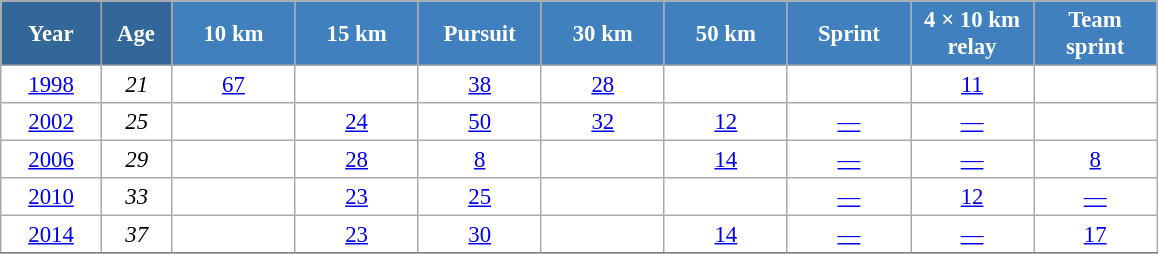<table class="wikitable" style="font-size:95%; text-align:center; border:grey solid 1px; border-collapse:collapse; background:#ffffff;">
<tr>
<th style="background-color:#369; color:white; width:60px;"> Year </th>
<th style="background-color:#369; color:white; width:40px;"> Age </th>
<th style="background-color:#4180be; color:white; width:75px;"> 10 km </th>
<th style="background-color:#4180be; color:white; width:75px;"> 15 km </th>
<th style="background-color:#4180be; color:white; width:75px;"> Pursuit </th>
<th style="background-color:#4180be; color:white; width:75px;"> 30 km </th>
<th style="background-color:#4180be; color:white; width:75px;"> 50 km </th>
<th style="background-color:#4180be; color:white; width:75px;"> Sprint </th>
<th style="background-color:#4180be; color:white; width:75px;"> 4 × 10 km <br> relay </th>
<th style="background-color:#4180be; color:white; width:75px;"> Team <br> sprint </th>
</tr>
<tr>
<td><a href='#'>1998</a></td>
<td><em>21</em></td>
<td><a href='#'>67</a></td>
<td></td>
<td><a href='#'>38</a></td>
<td><a href='#'>28</a></td>
<td><a href='#'></a></td>
<td></td>
<td><a href='#'>11</a></td>
<td></td>
</tr>
<tr>
<td><a href='#'>2002</a></td>
<td><em>25</em></td>
<td></td>
<td><a href='#'>24</a></td>
<td><a href='#'>50</a></td>
<td><a href='#'>32</a></td>
<td><a href='#'>12</a></td>
<td><a href='#'>—</a></td>
<td><a href='#'>—</a></td>
<td></td>
</tr>
<tr>
<td><a href='#'>2006</a></td>
<td><em>29</em></td>
<td></td>
<td><a href='#'>28</a></td>
<td><a href='#'>8</a></td>
<td></td>
<td><a href='#'>14</a></td>
<td><a href='#'>—</a></td>
<td><a href='#'>—</a></td>
<td><a href='#'>8</a></td>
</tr>
<tr>
<td><a href='#'>2010</a></td>
<td><em>33</em></td>
<td></td>
<td><a href='#'>23</a></td>
<td><a href='#'>25</a></td>
<td></td>
<td><a href='#'></a></td>
<td><a href='#'>—</a></td>
<td><a href='#'>12</a></td>
<td><a href='#'>—</a></td>
</tr>
<tr>
<td><a href='#'>2014</a></td>
<td><em>37</em></td>
<td></td>
<td><a href='#'>23</a></td>
<td><a href='#'>30</a></td>
<td></td>
<td><a href='#'>14</a></td>
<td><a href='#'>—</a></td>
<td><a href='#'>—</a></td>
<td><a href='#'>17</a></td>
</tr>
<tr>
</tr>
</table>
